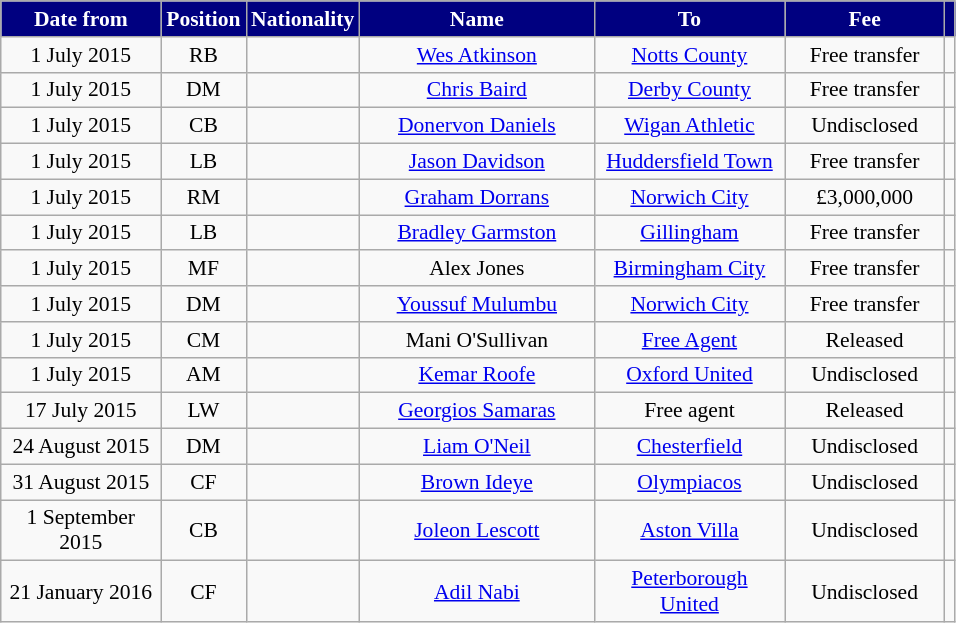<table class="wikitable" style="text-align:center; font-size:90%; ">
<tr>
<th style="background:#000080; color:#FFFFFF; width:100px;">Date from</th>
<th style="background:#000080; color:#FFFFFF; width:50px;">Position</th>
<th style="background:#000080; color:#FFFFFF; width:50px;">Nationality</th>
<th style="background:#000080; color:#FFFFFF; width:150px;">Name</th>
<th style="background:#000080; color:#FFFFFF; width:120px;">To</th>
<th style="background:#000080; color:#FFFFFF; width:100px;">Fee</th>
<th style="background:#000080; color:#FFFFFF;"></th>
</tr>
<tr>
<td>1 July 2015</td>
<td>RB</td>
<td></td>
<td><a href='#'>Wes Atkinson</a></td>
<td><a href='#'>Notts County</a></td>
<td>Free transfer</td>
<td></td>
</tr>
<tr>
<td>1 July 2015</td>
<td>DM</td>
<td></td>
<td><a href='#'>Chris Baird</a></td>
<td><a href='#'>Derby County</a></td>
<td>Free transfer</td>
<td></td>
</tr>
<tr>
<td>1 July 2015</td>
<td>CB</td>
<td></td>
<td><a href='#'>Donervon Daniels</a></td>
<td><a href='#'>Wigan Athletic</a></td>
<td>Undisclosed</td>
<td></td>
</tr>
<tr>
<td>1 July 2015</td>
<td>LB</td>
<td></td>
<td><a href='#'>Jason Davidson</a></td>
<td><a href='#'>Huddersfield Town</a></td>
<td>Free transfer</td>
<td></td>
</tr>
<tr>
<td>1 July 2015</td>
<td>RM</td>
<td></td>
<td><a href='#'>Graham Dorrans</a></td>
<td><a href='#'>Norwich City</a></td>
<td>£3,000,000</td>
<td></td>
</tr>
<tr>
<td>1 July 2015</td>
<td>LB</td>
<td></td>
<td><a href='#'>Bradley Garmston</a></td>
<td><a href='#'>Gillingham</a></td>
<td>Free transfer</td>
<td></td>
</tr>
<tr>
<td>1 July 2015</td>
<td>MF</td>
<td></td>
<td>Alex Jones</td>
<td><a href='#'>Birmingham City</a></td>
<td>Free transfer</td>
<td></td>
</tr>
<tr>
<td>1 July 2015</td>
<td>DM</td>
<td></td>
<td><a href='#'>Youssuf Mulumbu</a></td>
<td><a href='#'>Norwich City</a></td>
<td>Free transfer</td>
<td></td>
</tr>
<tr>
<td>1 July 2015</td>
<td>CM</td>
<td></td>
<td>Mani O'Sullivan</td>
<td><a href='#'>Free Agent</a></td>
<td>Released</td>
<td></td>
</tr>
<tr>
<td>1 July 2015</td>
<td>AM</td>
<td></td>
<td><a href='#'>Kemar Roofe</a></td>
<td><a href='#'>Oxford United</a></td>
<td>Undisclosed</td>
<td></td>
</tr>
<tr>
<td>17 July 2015</td>
<td>LW</td>
<td></td>
<td><a href='#'>Georgios Samaras</a></td>
<td>Free agent</td>
<td>Released</td>
<td></td>
</tr>
<tr>
<td>24 August 2015</td>
<td>DM</td>
<td></td>
<td><a href='#'>Liam O'Neil</a></td>
<td><a href='#'>Chesterfield</a></td>
<td>Undisclosed</td>
<td></td>
</tr>
<tr>
<td>31 August 2015</td>
<td>CF</td>
<td></td>
<td><a href='#'>Brown Ideye</a></td>
<td><a href='#'>Olympiacos</a></td>
<td>Undisclosed</td>
<td></td>
</tr>
<tr>
<td>1 September 2015</td>
<td>CB</td>
<td></td>
<td><a href='#'>Joleon Lescott</a></td>
<td><a href='#'>Aston Villa</a></td>
<td>Undisclosed</td>
<td></td>
</tr>
<tr>
<td>21 January 2016</td>
<td>CF</td>
<td></td>
<td><a href='#'>Adil Nabi</a></td>
<td><a href='#'>Peterborough United</a></td>
<td>Undisclosed</td>
<td></td>
</tr>
</table>
